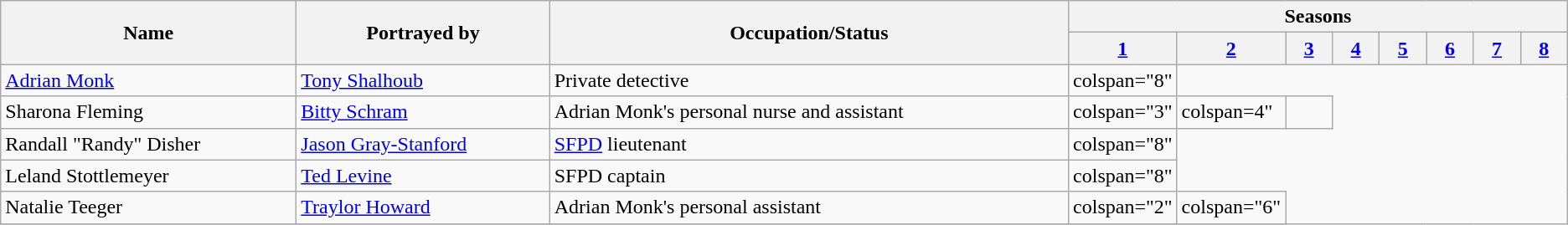<table class="wikitable">
<tr>
<th rowspan="2">Name</th>
<th rowspan="2">Portrayed by</th>
<th rowspan="2">Occupation/Status</th>
<th colspan="8">Seasons</th>
</tr>
<tr>
<th style="width:3%;"><a href='#'>1</a></th>
<th style="width:3%;"><a href='#'>2</a></th>
<th style="width:3%;"><a href='#'>3</a></th>
<th style="width:3%;"><a href='#'>4</a></th>
<th style="width:3%;"><a href='#'>5</a></th>
<th style="width:3%;"><a href='#'>6</a></th>
<th style="width:3%;"><a href='#'>7</a></th>
<th style="width:3%;"><a href='#'>8</a></th>
</tr>
<tr>
<td><a href='#'>Adrian Monk</a></td>
<td><a href='#'>Tony Shalhoub</a></td>
<td>Private detective</td>
<td>colspan="8" </td>
</tr>
<tr>
<td>Sharona Fleming</td>
<td><a href='#'>Bitty Schram</a></td>
<td>Adrian Monk's personal nurse and assistant</td>
<td>colspan="3" </td>
<td>colspan=4" </td>
<td></td>
</tr>
<tr>
<td>Randall "Randy" Disher</td>
<td><a href='#'>Jason Gray-Stanford</a></td>
<td><a href='#'>SFPD</a> lieutenant</td>
<td>colspan="8" </td>
</tr>
<tr>
<td>Leland Stottlemeyer</td>
<td><a href='#'>Ted Levine</a></td>
<td>SFPD captain</td>
<td>colspan="8" </td>
</tr>
<tr>
<td>Natalie Teeger</td>
<td><a href='#'>Traylor Howard</a></td>
<td>Adrian Monk's personal assistant</td>
<td>colspan="2" </td>
<td>colspan="6" </td>
</tr>
<tr>
</tr>
</table>
